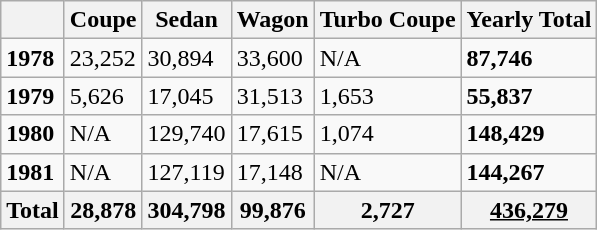<table class="wikitable">
<tr>
<th></th>
<th>Coupe</th>
<th>Sedan</th>
<th>Wagon</th>
<th>Turbo Coupe</th>
<th>Yearly Total</th>
</tr>
<tr>
<td><strong>1978</strong></td>
<td>23,252</td>
<td>30,894</td>
<td>33,600</td>
<td>N/A</td>
<td><strong>87,746</strong></td>
</tr>
<tr>
<td><strong>1979</strong></td>
<td>5,626</td>
<td>17,045</td>
<td>31,513</td>
<td>1,653</td>
<td><strong>55,837</strong></td>
</tr>
<tr>
<td><strong>1980</strong></td>
<td>N/A</td>
<td>129,740</td>
<td>17,615</td>
<td>1,074</td>
<td><strong>148,429</strong></td>
</tr>
<tr>
<td><strong>1981</strong></td>
<td>N/A</td>
<td>127,119</td>
<td>17,148</td>
<td>N/A</td>
<td><strong>144,267</strong></td>
</tr>
<tr>
<th><strong>Total</strong></th>
<th><strong>28,878</strong></th>
<th><strong>304,798</strong></th>
<th><strong>99,876</strong></th>
<th><strong>2,727</strong></th>
<th><strong><u>436,279</u></strong></th>
</tr>
</table>
